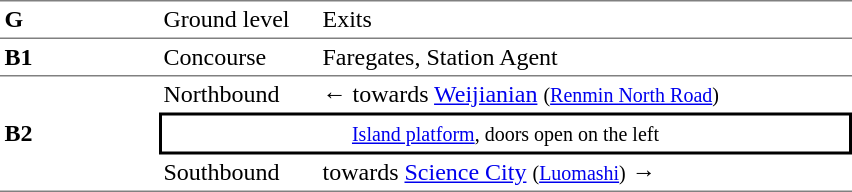<table cellspacing=0 cellpadding=3>
<tr>
<td style="border-top:solid 1px gray;border-bottom:solid 1px gray;" width=100><strong>G</strong></td>
<td style="border-top:solid 1px gray;border-bottom:solid 1px gray;" width=100>Ground level</td>
<td style="border-top:solid 1px gray;border-bottom:solid 1px gray;" width=350>Exits</td>
</tr>
<tr>
<td style="border-bottom:solid 1px gray;"><strong>B1</strong></td>
<td style="border-bottom:solid 1px gray;">Concourse</td>
<td style="border-bottom:solid 1px gray;">Faregates, Station Agent</td>
</tr>
<tr>
<td style="border-bottom:solid 1px gray;" rowspan=3><strong>B2</strong></td>
<td>Northbound</td>
<td>←  towards <a href='#'>Weijianian</a> <small>(<a href='#'>Renmin North Road</a>)</small></td>
</tr>
<tr>
<td style="border-right:solid 2px black;border-left:solid 2px black;border-top:solid 2px black;border-bottom:solid 2px black;text-align:center;" colspan=2><small><a href='#'>Island platform</a>, doors open on the left</small></td>
</tr>
<tr>
<td style="border-bottom:solid 1px gray;">Southbound</td>
<td style="border-bottom:solid 1px gray;">  towards <a href='#'>Science City</a> <small>(<a href='#'>Luomashi</a>)</small> →</td>
</tr>
</table>
